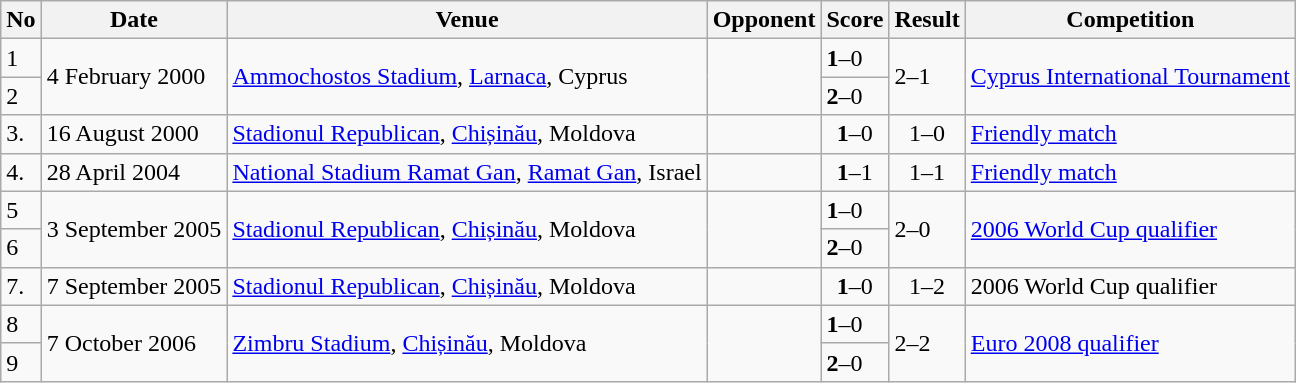<table class="wikitable" style="font-size:100%;">
<tr>
<th>No</th>
<th>Date</th>
<th>Venue</th>
<th>Opponent</th>
<th>Score</th>
<th>Result</th>
<th>Competition</th>
</tr>
<tr>
<td>1</td>
<td rowspan="2">4 February 2000</td>
<td rowspan="2"><a href='#'>Ammochostos Stadium</a>, <a href='#'>Larnaca</a>, Cyprus</td>
<td rowspan="2"></td>
<td><strong>1</strong>–0</td>
<td rowspan="2">2–1</td>
<td rowspan="2"><a href='#'> Cyprus International Tournament</a></td>
</tr>
<tr>
<td>2</td>
<td><strong>2</strong>–0</td>
</tr>
<tr>
<td>3.</td>
<td>16 August 2000</td>
<td><a href='#'>Stadionul Republican</a>, <a href='#'>Chișinău</a>, Moldova</td>
<td></td>
<td align=center><strong>1</strong>–0</td>
<td align=center>1–0</td>
<td><a href='#'> Friendly match</a></td>
</tr>
<tr>
<td>4.</td>
<td>28 April 2004</td>
<td><a href='#'> National Stadium Ramat Gan</a>, <a href='#'>Ramat Gan</a>, Israel</td>
<td></td>
<td align=center><strong>1</strong>–1</td>
<td align=center>1–1</td>
<td><a href='#'> Friendly match</a></td>
</tr>
<tr>
<td>5</td>
<td rowspan="2">3 September 2005</td>
<td rowspan="2"><a href='#'>Stadionul Republican</a>, <a href='#'>Chișinău</a>, Moldova</td>
<td rowspan="2"></td>
<td><strong>1</strong>–0</td>
<td rowspan="2">2–0</td>
<td rowspan="2"><a href='#'> 2006 World Cup qualifier</a></td>
</tr>
<tr>
<td>6</td>
<td><strong>2</strong>–0</td>
</tr>
<tr>
<td>7.</td>
<td>7 September 2005</td>
<td><a href='#'>Stadionul Republican</a>, <a href='#'>Chișinău</a>, Moldova</td>
<td></td>
<td align=center><strong>1</strong>–0</td>
<td align=center>1–2</td>
<td>2006 World Cup qualifier</td>
</tr>
<tr>
<td>8</td>
<td rowspan="2">7 October 2006</td>
<td rowspan="2"><a href='#'>Zimbru Stadium</a>, <a href='#'>Chișinău</a>, Moldova</td>
<td rowspan="2"></td>
<td><strong>1</strong>–0</td>
<td rowspan="2">2–2</td>
<td rowspan="2"><a href='#'> Euro 2008 qualifier</a></td>
</tr>
<tr>
<td>9</td>
<td><strong>2</strong>–0</td>
</tr>
</table>
